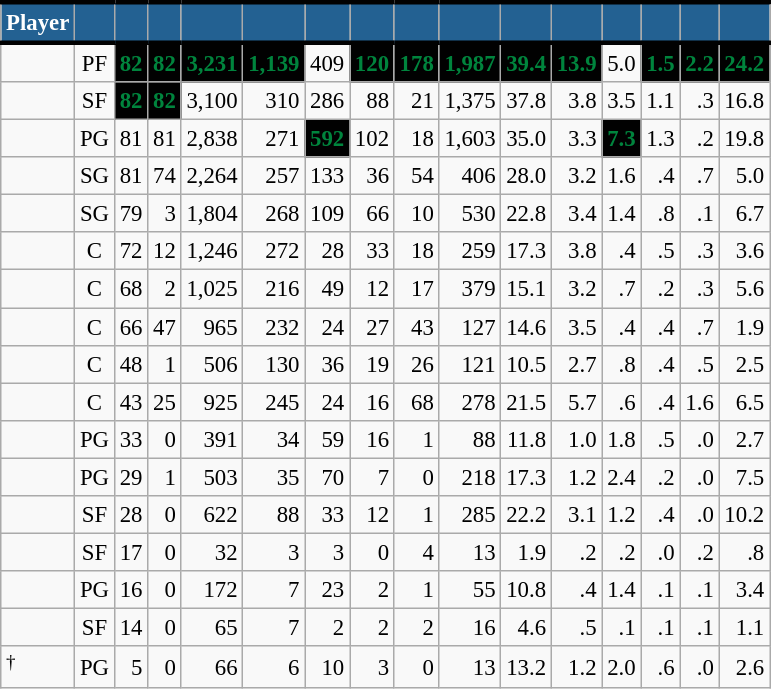<table class="wikitable sortable" style="font-size: 95%; text-align:right;">
<tr>
<th style="background:#236192; color:#FFFFFF; border-top:#010101 3px solid; border-bottom:#010101 3px solid;">Player</th>
<th style="background:#236192; color:#FFFFFF; border-top:#010101 3px solid; border-bottom:#010101 3px solid;"></th>
<th style="background:#236192; color:#FFFFFF; border-top:#010101 3px solid; border-bottom:#010101 3px solid;"></th>
<th style="background:#236192; color:#FFFFFF; border-top:#010101 3px solid; border-bottom:#010101 3px solid;"></th>
<th style="background:#236192; color:#FFFFFF; border-top:#010101 3px solid; border-bottom:#010101 3px solid;"></th>
<th style="background:#236192; color:#FFFFFF; border-top:#010101 3px solid; border-bottom:#010101 3px solid;"></th>
<th style="background:#236192; color:#FFFFFF; border-top:#010101 3px solid; border-bottom:#010101 3px solid;"></th>
<th style="background:#236192; color:#FFFFFF; border-top:#010101 3px solid; border-bottom:#010101 3px solid;"></th>
<th style="background:#236192; color:#FFFFFF; border-top:#010101 3px solid; border-bottom:#010101 3px solid;"></th>
<th style="background:#236192; color:#FFFFFF; border-top:#010101 3px solid; border-bottom:#010101 3px solid;"></th>
<th style="background:#236192; color:#FFFFFF; border-top:#010101 3px solid; border-bottom:#010101 3px solid;"></th>
<th style="background:#236192; color:#FFFFFF; border-top:#010101 3px solid; border-bottom:#010101 3px solid;"></th>
<th style="background:#236192; color:#FFFFFF; border-top:#010101 3px solid; border-bottom:#010101 3px solid;"></th>
<th style="background:#236192; color:#FFFFFF; border-top:#010101 3px solid; border-bottom:#010101 3px solid;"></th>
<th style="background:#236192; color:#FFFFFF; border-top:#010101 3px solid; border-bottom:#010101 3px solid;"></th>
<th style="background:#236192; color:#FFFFFF; border-top:#010101 3px solid; border-bottom:#010101 3px solid;"></th>
</tr>
<tr>
<td style="text-align:left;"></td>
<td style="text-align:center;">PF</td>
<td style="background:#010101; color:#00843D;"><strong>82</strong></td>
<td style="background:#010101; color:#00843D;"><strong>82</strong></td>
<td style="background:#010101; color:#00843D;"><strong>3,231</strong></td>
<td style="background:#010101; color:#00843D;"><strong>1,139</strong></td>
<td>409</td>
<td style="background:#010101; color:#00843D;"><strong>120</strong></td>
<td style="background:#010101; color:#00843D;"><strong>178</strong></td>
<td style="background:#010101; color:#00843D;"><strong>1,987</strong></td>
<td style="background:#010101; color:#00843D;"><strong>39.4</strong></td>
<td style="background:#010101; color:#00843D;"><strong>13.9</strong></td>
<td>5.0</td>
<td style="background:#010101; color:#00843D;"><strong>1.5</strong></td>
<td style="background:#010101; color:#00843D;"><strong>2.2</strong></td>
<td style="background:#010101; color:#00843D;"><strong>24.2</strong></td>
</tr>
<tr>
<td style="text-align:left;"></td>
<td style="text-align:center;">SF</td>
<td style="background:#010101; color:#00843D;"><strong>82</strong></td>
<td style="background:#010101; color:#00843D;"><strong>82</strong></td>
<td>3,100</td>
<td>310</td>
<td>286</td>
<td>88</td>
<td>21</td>
<td>1,375</td>
<td>37.8</td>
<td>3.8</td>
<td>3.5</td>
<td>1.1</td>
<td>.3</td>
<td>16.8</td>
</tr>
<tr>
<td style="text-align:left;"></td>
<td style="text-align:center;">PG</td>
<td>81</td>
<td>81</td>
<td>2,838</td>
<td>271</td>
<td style="background:#010101; color:#00843D;"><strong>592</strong></td>
<td>102</td>
<td>18</td>
<td>1,603</td>
<td>35.0</td>
<td>3.3</td>
<td style="background:#010101; color:#00843D;"><strong>7.3</strong></td>
<td>1.3</td>
<td>.2</td>
<td>19.8</td>
</tr>
<tr>
<td style="text-align:left;"></td>
<td style="text-align:center;">SG</td>
<td>81</td>
<td>74</td>
<td>2,264</td>
<td>257</td>
<td>133</td>
<td>36</td>
<td>54</td>
<td>406</td>
<td>28.0</td>
<td>3.2</td>
<td>1.6</td>
<td>.4</td>
<td>.7</td>
<td>5.0</td>
</tr>
<tr>
<td style="text-align:left;"></td>
<td style="text-align:center;">SG</td>
<td>79</td>
<td>3</td>
<td>1,804</td>
<td>268</td>
<td>109</td>
<td>66</td>
<td>10</td>
<td>530</td>
<td>22.8</td>
<td>3.4</td>
<td>1.4</td>
<td>.8</td>
<td>.1</td>
<td>6.7</td>
</tr>
<tr>
<td style="text-align:left;"></td>
<td style="text-align:center;">C</td>
<td>72</td>
<td>12</td>
<td>1,246</td>
<td>272</td>
<td>28</td>
<td>33</td>
<td>18</td>
<td>259</td>
<td>17.3</td>
<td>3.8</td>
<td>.4</td>
<td>.5</td>
<td>.3</td>
<td>3.6</td>
</tr>
<tr>
<td style="text-align:left;"></td>
<td style="text-align:center;">C</td>
<td>68</td>
<td>2</td>
<td>1,025</td>
<td>216</td>
<td>49</td>
<td>12</td>
<td>17</td>
<td>379</td>
<td>15.1</td>
<td>3.2</td>
<td>.7</td>
<td>.2</td>
<td>.3</td>
<td>5.6</td>
</tr>
<tr>
<td style="text-align:left;"></td>
<td style="text-align:center;">C</td>
<td>66</td>
<td>47</td>
<td>965</td>
<td>232</td>
<td>24</td>
<td>27</td>
<td>43</td>
<td>127</td>
<td>14.6</td>
<td>3.5</td>
<td>.4</td>
<td>.4</td>
<td>.7</td>
<td>1.9</td>
</tr>
<tr>
<td style="text-align:left;"></td>
<td style="text-align:center;">C</td>
<td>48</td>
<td>1</td>
<td>506</td>
<td>130</td>
<td>36</td>
<td>19</td>
<td>26</td>
<td>121</td>
<td>10.5</td>
<td>2.7</td>
<td>.8</td>
<td>.4</td>
<td>.5</td>
<td>2.5</td>
</tr>
<tr>
<td style="text-align:left;"></td>
<td style="text-align:center;">C</td>
<td>43</td>
<td>25</td>
<td>925</td>
<td>245</td>
<td>24</td>
<td>16</td>
<td>68</td>
<td>278</td>
<td>21.5</td>
<td>5.7</td>
<td>.6</td>
<td>.4</td>
<td>1.6</td>
<td>6.5</td>
</tr>
<tr>
<td style="text-align:left;"></td>
<td style="text-align:center;">PG</td>
<td>33</td>
<td>0</td>
<td>391</td>
<td>34</td>
<td>59</td>
<td>16</td>
<td>1</td>
<td>88</td>
<td>11.8</td>
<td>1.0</td>
<td>1.8</td>
<td>.5</td>
<td>.0</td>
<td>2.7</td>
</tr>
<tr>
<td style="text-align:left;"></td>
<td style="text-align:center;">PG</td>
<td>29</td>
<td>1</td>
<td>503</td>
<td>35</td>
<td>70</td>
<td>7</td>
<td>0</td>
<td>218</td>
<td>17.3</td>
<td>1.2</td>
<td>2.4</td>
<td>.2</td>
<td>.0</td>
<td>7.5</td>
</tr>
<tr>
<td style="text-align:left;"></td>
<td style="text-align:center;">SF</td>
<td>28</td>
<td>0</td>
<td>622</td>
<td>88</td>
<td>33</td>
<td>12</td>
<td>1</td>
<td>285</td>
<td>22.2</td>
<td>3.1</td>
<td>1.2</td>
<td>.4</td>
<td>.0</td>
<td>10.2</td>
</tr>
<tr>
<td style="text-align:left;"></td>
<td style="text-align:center;">SF</td>
<td>17</td>
<td>0</td>
<td>32</td>
<td>3</td>
<td>3</td>
<td>0</td>
<td>4</td>
<td>13</td>
<td>1.9</td>
<td>.2</td>
<td>.2</td>
<td>.0</td>
<td>.2</td>
<td>.8</td>
</tr>
<tr>
<td style="text-align:left;"></td>
<td style="text-align:center;">PG</td>
<td>16</td>
<td>0</td>
<td>172</td>
<td>7</td>
<td>23</td>
<td>2</td>
<td>1</td>
<td>55</td>
<td>10.8</td>
<td>.4</td>
<td>1.4</td>
<td>.1</td>
<td>.1</td>
<td>3.4</td>
</tr>
<tr>
<td style="text-align:left;"></td>
<td style="text-align:center;">SF</td>
<td>14</td>
<td>0</td>
<td>65</td>
<td>7</td>
<td>2</td>
<td>2</td>
<td>2</td>
<td>16</td>
<td>4.6</td>
<td>.5</td>
<td>.1</td>
<td>.1</td>
<td>.1</td>
<td>1.1</td>
</tr>
<tr>
<td style="text-align:left;"><sup>†</sup></td>
<td style="text-align:center;">PG</td>
<td>5</td>
<td>0</td>
<td>66</td>
<td>6</td>
<td>10</td>
<td>3</td>
<td>0</td>
<td>13</td>
<td>13.2</td>
<td>1.2</td>
<td>2.0</td>
<td>.6</td>
<td>.0</td>
<td>2.6</td>
</tr>
</table>
